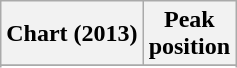<table class="wikitable sortable">
<tr>
<th>Chart (2013)</th>
<th>Peak<br>position</th>
</tr>
<tr>
</tr>
<tr>
</tr>
<tr>
</tr>
<tr>
</tr>
</table>
